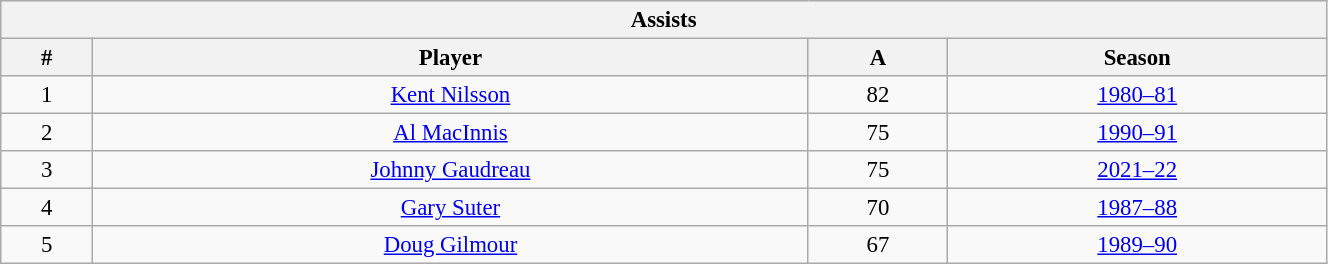<table class="wikitable" style="text-align: center; font-size: 95%" width="70%">
<tr>
<th colspan="4">Assists</th>
</tr>
<tr>
<th>#</th>
<th>Player</th>
<th>A</th>
<th>Season</th>
</tr>
<tr>
<td>1</td>
<td><a href='#'>Kent Nilsson</a></td>
<td>82</td>
<td><a href='#'>1980–81</a></td>
</tr>
<tr>
<td>2</td>
<td><a href='#'>Al MacInnis</a></td>
<td>75</td>
<td><a href='#'>1990–91</a></td>
</tr>
<tr>
<td>3</td>
<td><a href='#'>Johnny Gaudreau</a></td>
<td>75</td>
<td><a href='#'>2021–22</a></td>
</tr>
<tr>
<td>4</td>
<td><a href='#'>Gary Suter</a></td>
<td>70</td>
<td><a href='#'>1987–88</a></td>
</tr>
<tr>
<td>5</td>
<td><a href='#'>Doug Gilmour</a></td>
<td>67</td>
<td><a href='#'>1989–90</a></td>
</tr>
</table>
